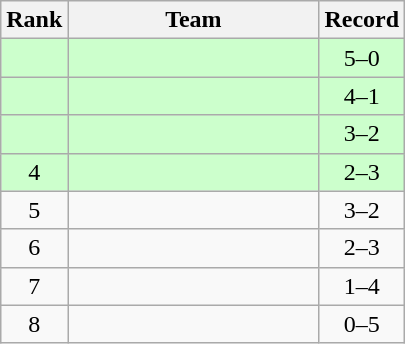<table class=wikitable style="text-align:center;">
<tr>
<th>Rank</th>
<th width=160px>Team</th>
<th>Record</th>
</tr>
<tr bgcolor=ccffcc>
<td></td>
<td align=left></td>
<td>5–0</td>
</tr>
<tr bgcolor=ccffcc>
<td></td>
<td align=left></td>
<td>4–1</td>
</tr>
<tr bgcolor=ccffcc>
<td></td>
<td align=left></td>
<td>3–2</td>
</tr>
<tr bgcolor=ccffcc>
<td>4</td>
<td align=left></td>
<td>2–3</td>
</tr>
<tr>
<td>5</td>
<td align=left></td>
<td>3–2</td>
</tr>
<tr>
<td>6</td>
<td align=left></td>
<td>2–3</td>
</tr>
<tr>
<td>7</td>
<td align=left></td>
<td>1–4</td>
</tr>
<tr>
<td>8</td>
<td align=left></td>
<td>0–5</td>
</tr>
</table>
